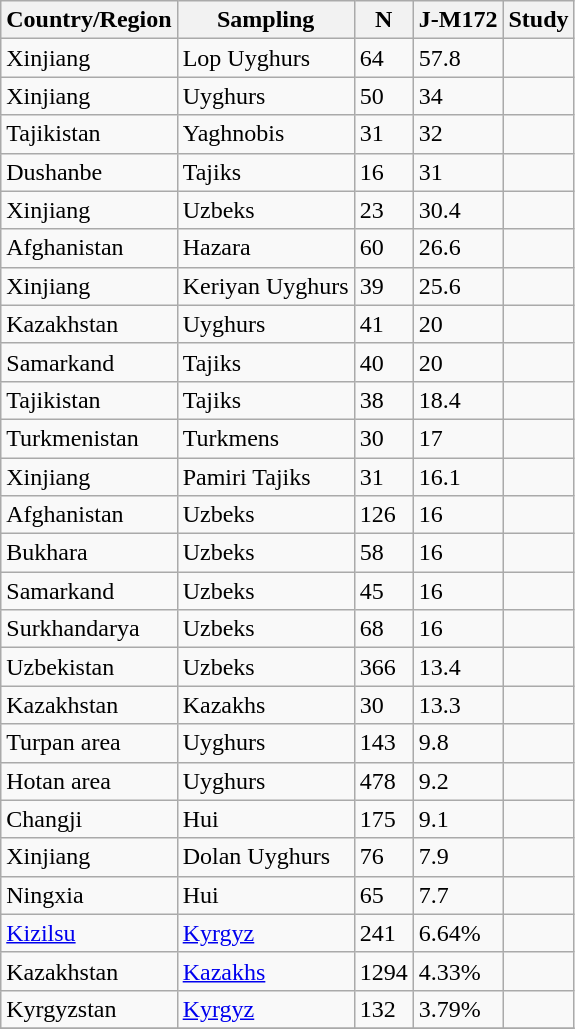<table class="wikitable sortable floatright">
<tr>
<th>Country/Region</th>
<th>Sampling</th>
<th>N</th>
<th>J-M172</th>
<th>Study</th>
</tr>
<tr>
<td>Xinjiang</td>
<td>Lop Uyghurs</td>
<td>64</td>
<td>57.8</td>
<td></td>
</tr>
<tr>
<td>Xinjiang</td>
<td>Uyghurs</td>
<td>50</td>
<td>34</td>
<td></td>
</tr>
<tr>
<td>Tajikistan</td>
<td>Yaghnobis</td>
<td>31</td>
<td>32</td>
<td></td>
</tr>
<tr>
<td>Dushanbe</td>
<td>Tajiks</td>
<td>16</td>
<td>31</td>
<td></td>
</tr>
<tr>
<td>Xinjiang</td>
<td>Uzbeks</td>
<td>23</td>
<td>30.4</td>
<td></td>
</tr>
<tr>
<td>Afghanistan</td>
<td>Hazara</td>
<td>60</td>
<td>26.6</td>
<td></td>
</tr>
<tr>
<td>Xinjiang</td>
<td>Keriyan Uyghurs</td>
<td>39</td>
<td>25.6</td>
<td></td>
</tr>
<tr>
<td>Kazakhstan</td>
<td>Uyghurs</td>
<td>41</td>
<td>20</td>
<td></td>
</tr>
<tr>
<td>Samarkand</td>
<td>Tajiks</td>
<td>40</td>
<td>20</td>
<td></td>
</tr>
<tr>
<td>Tajikistan</td>
<td>Tajiks</td>
<td>38</td>
<td>18.4</td>
<td></td>
</tr>
<tr>
<td>Turkmenistan</td>
<td>Turkmens</td>
<td>30</td>
<td>17</td>
<td></td>
</tr>
<tr>
<td>Xinjiang</td>
<td>Pamiri Tajiks</td>
<td>31</td>
<td>16.1</td>
<td></td>
</tr>
<tr>
<td>Afghanistan</td>
<td>Uzbeks</td>
<td>126</td>
<td>16</td>
<td></td>
</tr>
<tr>
<td>Bukhara</td>
<td>Uzbeks</td>
<td>58</td>
<td>16</td>
<td></td>
</tr>
<tr>
<td>Samarkand</td>
<td>Uzbeks</td>
<td>45</td>
<td>16</td>
<td></td>
</tr>
<tr>
<td>Surkhandarya</td>
<td>Uzbeks</td>
<td>68</td>
<td>16</td>
<td></td>
</tr>
<tr>
<td>Uzbekistan</td>
<td>Uzbeks</td>
<td>366</td>
<td>13.4</td>
<td></td>
</tr>
<tr>
<td>Kazakhstan</td>
<td>Kazakhs</td>
<td>30</td>
<td>13.3</td>
<td></td>
</tr>
<tr>
<td>Turpan area</td>
<td>Uyghurs</td>
<td>143</td>
<td>9.8</td>
<td></td>
</tr>
<tr>
<td>Hotan area</td>
<td>Uyghurs</td>
<td>478</td>
<td>9.2</td>
<td></td>
</tr>
<tr>
<td>Changji</td>
<td>Hui</td>
<td>175</td>
<td>9.1</td>
<td></td>
</tr>
<tr>
<td>Xinjiang</td>
<td>Dolan Uyghurs</td>
<td>76</td>
<td>7.9</td>
<td></td>
</tr>
<tr>
<td>Ningxia</td>
<td>Hui</td>
<td>65</td>
<td>7.7</td>
<td></td>
</tr>
<tr>
<td><a href='#'>Kizilsu</a></td>
<td><a href='#'>Kyrgyz</a></td>
<td>241</td>
<td>6.64%</td>
<td></td>
</tr>
<tr>
<td>Kazakhstan</td>
<td><a href='#'>Kazakhs</a></td>
<td>1294</td>
<td>4.33%</td>
<td></td>
</tr>
<tr>
<td>Kyrgyzstan</td>
<td><a href='#'>Kyrgyz</a></td>
<td>132</td>
<td>3.79%</td>
<td></td>
</tr>
<tr>
</tr>
</table>
